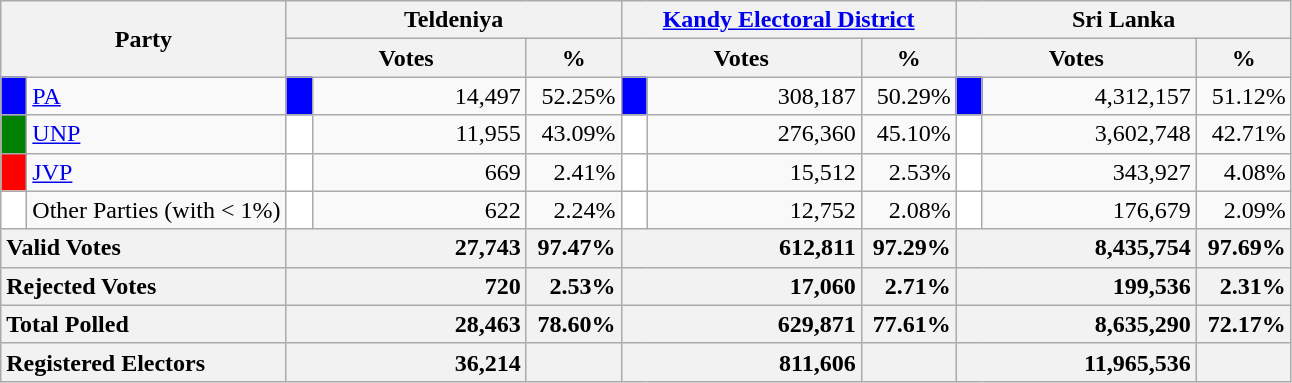<table class="wikitable">
<tr>
<th colspan="2" width="144px"rowspan="2">Party</th>
<th colspan="3" width="216px">Teldeniya</th>
<th colspan="3" width="216px"><a href='#'>Kandy Electoral District</a></th>
<th colspan="3" width="216px">Sri Lanka</th>
</tr>
<tr>
<th colspan="2" width="144px">Votes</th>
<th>%</th>
<th colspan="2" width="144px">Votes</th>
<th>%</th>
<th colspan="2" width="144px">Votes</th>
<th>%</th>
</tr>
<tr>
<td style="background-color:blue;" width="10px"></td>
<td style="text-align:left;"><a href='#'>PA</a></td>
<td style="background-color:blue;" width="10px"></td>
<td style="text-align:right;">14,497</td>
<td style="text-align:right;">52.25%</td>
<td style="background-color:blue;" width="10px"></td>
<td style="text-align:right;">308,187</td>
<td style="text-align:right;">50.29%</td>
<td style="background-color:blue;" width="10px"></td>
<td style="text-align:right;">4,312,157</td>
<td style="text-align:right;">51.12%</td>
</tr>
<tr>
<td style="background-color:green;" width="10px"></td>
<td style="text-align:left;"><a href='#'>UNP</a></td>
<td style="background-color:white;" width="10px"></td>
<td style="text-align:right;">11,955</td>
<td style="text-align:right;">43.09%</td>
<td style="background-color:white;" width="10px"></td>
<td style="text-align:right;">276,360</td>
<td style="text-align:right;">45.10%</td>
<td style="background-color:white;" width="10px"></td>
<td style="text-align:right;">3,602,748</td>
<td style="text-align:right;">42.71%</td>
</tr>
<tr>
<td style="background-color:red;" width="10px"></td>
<td style="text-align:left;"><a href='#'>JVP</a></td>
<td style="background-color:white;" width="10px"></td>
<td style="text-align:right;">669</td>
<td style="text-align:right;">2.41%</td>
<td style="background-color:white;" width="10px"></td>
<td style="text-align:right;">15,512</td>
<td style="text-align:right;">2.53%</td>
<td style="background-color:white;" width="10px"></td>
<td style="text-align:right;">343,927</td>
<td style="text-align:right;">4.08%</td>
</tr>
<tr>
<td style="background-color:white;" width="10px"></td>
<td style="text-align:left;">Other Parties (with < 1%)</td>
<td style="background-color:white;" width="10px"></td>
<td style="text-align:right;">622</td>
<td style="text-align:right;">2.24%</td>
<td style="background-color:white;" width="10px"></td>
<td style="text-align:right;">12,752</td>
<td style="text-align:right;">2.08%</td>
<td style="background-color:white;" width="10px"></td>
<td style="text-align:right;">176,679</td>
<td style="text-align:right;">2.09%</td>
</tr>
<tr>
<th colspan="2" width="144px"style="text-align:left;">Valid Votes</th>
<th style="text-align:right;"colspan="2" width="144px">27,743</th>
<th style="text-align:right;">97.47%</th>
<th style="text-align:right;"colspan="2" width="144px">612,811</th>
<th style="text-align:right;">97.29%</th>
<th style="text-align:right;"colspan="2" width="144px">8,435,754</th>
<th style="text-align:right;">97.69%</th>
</tr>
<tr>
<th colspan="2" width="144px"style="text-align:left;">Rejected Votes</th>
<th style="text-align:right;"colspan="2" width="144px">720</th>
<th style="text-align:right;">2.53%</th>
<th style="text-align:right;"colspan="2" width="144px">17,060</th>
<th style="text-align:right;">2.71%</th>
<th style="text-align:right;"colspan="2" width="144px">199,536</th>
<th style="text-align:right;">2.31%</th>
</tr>
<tr>
<th colspan="2" width="144px"style="text-align:left;">Total Polled</th>
<th style="text-align:right;"colspan="2" width="144px">28,463</th>
<th style="text-align:right;">78.60%</th>
<th style="text-align:right;"colspan="2" width="144px">629,871</th>
<th style="text-align:right;">77.61%</th>
<th style="text-align:right;"colspan="2" width="144px">8,635,290</th>
<th style="text-align:right;">72.17%</th>
</tr>
<tr>
<th colspan="2" width="144px"style="text-align:left;">Registered Electors</th>
<th style="text-align:right;"colspan="2" width="144px">36,214</th>
<th></th>
<th style="text-align:right;"colspan="2" width="144px">811,606</th>
<th></th>
<th style="text-align:right;"colspan="2" width="144px">11,965,536</th>
<th></th>
</tr>
</table>
